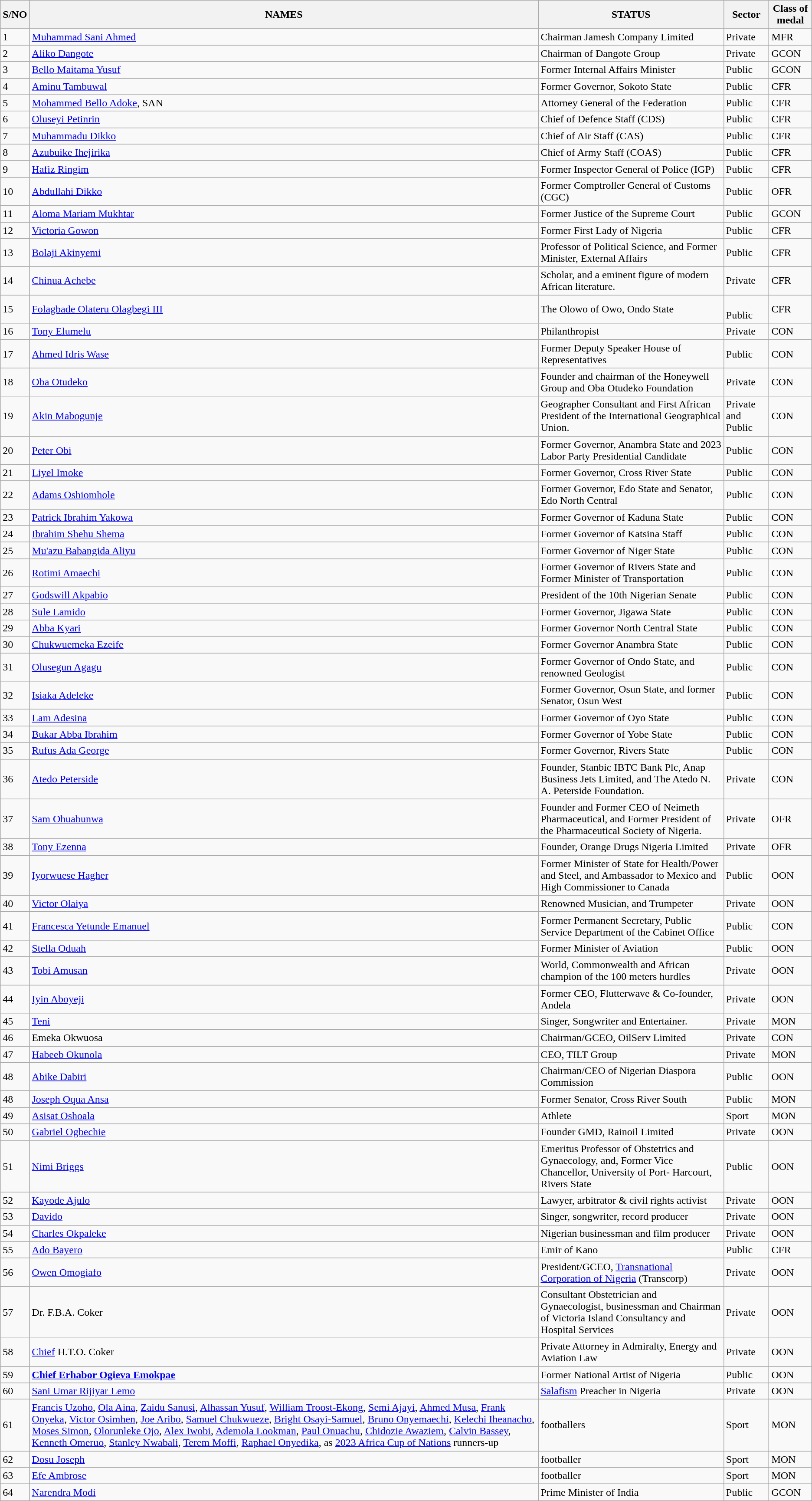<table class="wikitable sortable">
<tr>
<th>S/NO</th>
<th>NAMES</th>
<th>STATUS</th>
<th>Sector</th>
<th>Class of medal</th>
</tr>
<tr>
<td>1</td>
<td><a href='#'>Muhammad Sani Ahmed</a></td>
<td>Chairman Jamesh Company Limited</td>
<td>Private</td>
<td>MFR</td>
</tr>
<tr>
<td>2</td>
<td><a href='#'>Aliko Dangote</a></td>
<td>Chairman of Dangote Group</td>
<td>Private</td>
<td>GCON</td>
</tr>
<tr>
<td>3</td>
<td><a href='#'>Bello Maitama Yusuf</a></td>
<td>Former Internal Affairs Minister</td>
<td>Public</td>
<td>GCON</td>
</tr>
<tr>
<td>4</td>
<td><a href='#'>Aminu Tambuwal</a></td>
<td>Former Governor, Sokoto State</td>
<td>Public</td>
<td>CFR</td>
</tr>
<tr>
<td>5</td>
<td><a href='#'>Mohammed Bello Adoke</a>, SAN</td>
<td>Attorney General of the Federation</td>
<td>Public</td>
<td>CFR</td>
</tr>
<tr>
<td>6</td>
<td><a href='#'>Oluseyi Petinrin</a></td>
<td>Chief of Defence Staff (CDS)</td>
<td>Public</td>
<td>CFR</td>
</tr>
<tr>
<td>7</td>
<td><a href='#'>Muhammadu Dikko</a></td>
<td>Chief of Air Staff (CAS)</td>
<td>Public</td>
<td>CFR</td>
</tr>
<tr>
<td>8</td>
<td><a href='#'>Azubuike Ihejirika</a></td>
<td>Chief of Army Staff (COAS)</td>
<td>Public</td>
<td>CFR</td>
</tr>
<tr>
<td>9</td>
<td><a href='#'>Hafiz Ringim</a></td>
<td>Former Inspector General of Police (IGP)</td>
<td>Public</td>
<td>CFR</td>
</tr>
<tr>
<td>10</td>
<td><a href='#'>Abdullahi Dikko</a></td>
<td>Former Comptroller General of Customs (CGC)</td>
<td>Public</td>
<td>OFR</td>
</tr>
<tr>
<td>11</td>
<td><a href='#'>Aloma Mariam Mukhtar</a></td>
<td>Former Justice of the Supreme Court</td>
<td>Public</td>
<td>GCON</td>
</tr>
<tr>
<td>12</td>
<td><a href='#'>Victoria Gowon</a></td>
<td>Former First Lady of Nigeria</td>
<td>Public</td>
<td>CFR</td>
</tr>
<tr>
<td>13</td>
<td><a href='#'>Bolaji Akinyemi</a></td>
<td>Professor of Political Science, and Former Minister, External Affairs</td>
<td>Public</td>
<td>CFR</td>
</tr>
<tr>
<td>14</td>
<td><a href='#'>Chinua Achebe</a></td>
<td>Scholar, and a eminent figure of modern African literature.</td>
<td>Private</td>
<td>CFR</td>
</tr>
<tr>
<td>15</td>
<td><a href='#'>Folagbade Olateru Olagbegi III</a></td>
<td>The Olowo of Owo, Ondo State</td>
<td><br>Public</td>
<td>CFR</td>
</tr>
<tr>
<td>16</td>
<td><a href='#'>Tony Elumelu</a></td>
<td>Philanthropist</td>
<td>Private</td>
<td>CON</td>
</tr>
<tr>
<td>17</td>
<td><a href='#'>Ahmed Idris Wase</a></td>
<td>Former Deputy Speaker House of Representatives</td>
<td>Public</td>
<td>CON</td>
</tr>
<tr>
<td>18</td>
<td><a href='#'>Oba Otudeko</a></td>
<td>Founder and chairman of the Honeywell Group and Oba Otudeko Foundation</td>
<td>Private</td>
<td>CON</td>
</tr>
<tr>
<td>19</td>
<td><a href='#'>Akin Mabogunje</a></td>
<td>Geographer Consultant and First African President of the International Geographical Union.</td>
<td>Private and Public</td>
<td>CON</td>
</tr>
<tr>
<td>20</td>
<td><a href='#'>Peter Obi</a></td>
<td>Former Governor, Anambra State and 2023 Labor Party Presidential Candidate</td>
<td>Public</td>
<td>CON</td>
</tr>
<tr>
<td>21</td>
<td><a href='#'>Liyel Imoke</a></td>
<td>Former Governor, Cross River State</td>
<td>Public</td>
<td>CON</td>
</tr>
<tr>
<td>22</td>
<td><a href='#'>Adams Oshiomhole</a></td>
<td>Former Governor, Edo State and Senator, Edo North Central</td>
<td>Public</td>
<td>CON</td>
</tr>
<tr>
<td>23</td>
<td><a href='#'>Patrick Ibrahim Yakowa</a></td>
<td>Former Governor of Kaduna State</td>
<td>Public</td>
<td>CON</td>
</tr>
<tr>
<td>24</td>
<td><a href='#'>Ibrahim Shehu Shema</a></td>
<td>Former Governor of Katsina Staff</td>
<td>Public</td>
<td>CON</td>
</tr>
<tr>
<td>25</td>
<td><a href='#'>Mu'azu Babangida Aliyu</a></td>
<td>Former Governor of Niger State</td>
<td>Public</td>
<td>CON</td>
</tr>
<tr>
<td>26</td>
<td><a href='#'>Rotimi Amaechi</a></td>
<td>Former Governor of Rivers State and Former Minister of Transportation</td>
<td>Public</td>
<td>CON</td>
</tr>
<tr>
<td>27</td>
<td><a href='#'>Godswill Akpabio</a></td>
<td>President of the 10th Nigerian Senate</td>
<td>Public</td>
<td>CON</td>
</tr>
<tr>
<td>28</td>
<td><a href='#'>Sule Lamido</a></td>
<td>Former Governor, Jigawa State</td>
<td>Public</td>
<td>CON</td>
</tr>
<tr>
<td>29</td>
<td><a href='#'>Abba Kyari</a></td>
<td>Former Governor North Central State</td>
<td>Public</td>
<td>CON</td>
</tr>
<tr>
<td>30</td>
<td><a href='#'>Chukwuemeka Ezeife</a></td>
<td>Former Governor Anambra State</td>
<td>Public</td>
<td>CON</td>
</tr>
<tr>
<td>31</td>
<td><a href='#'>Olusegun Agagu</a></td>
<td>Former Governor of Ondo State, and renowned Geologist</td>
<td>Public</td>
<td>CON</td>
</tr>
<tr>
<td>32</td>
<td><a href='#'>Isiaka Adeleke</a></td>
<td>Former Governor, Osun State, and former Senator, Osun West</td>
<td>Public</td>
<td>CON</td>
</tr>
<tr>
<td>33</td>
<td><a href='#'>Lam Adesina</a></td>
<td>Former Governor of Oyo State</td>
<td>Public</td>
<td>CON</td>
</tr>
<tr>
<td>34</td>
<td><a href='#'>Bukar Abba Ibrahim</a></td>
<td>Former Governor of Yobe State</td>
<td>Public</td>
<td>CON</td>
</tr>
<tr>
<td>35</td>
<td><a href='#'>Rufus Ada George</a></td>
<td>Former Governor, Rivers State</td>
<td>Public</td>
<td>CON</td>
</tr>
<tr>
<td>36</td>
<td><a href='#'>Atedo Peterside</a></td>
<td>Founder, Stanbic IBTC Bank Plc, Anap Business Jets Limited, and The Atedo N. A. Peterside Foundation.</td>
<td>Private</td>
<td>CON</td>
</tr>
<tr>
<td>37</td>
<td><a href='#'>Sam Ohuabunwa</a></td>
<td>Founder and Former CEO of Neimeth Pharmaceutical, and Former President of the Pharmaceutical Society of Nigeria.</td>
<td>Private</td>
<td>OFR</td>
</tr>
<tr>
<td>38</td>
<td><a href='#'>Tony Ezenna</a></td>
<td>Founder, Orange Drugs Nigeria Limited</td>
<td>Private</td>
<td>OFR</td>
</tr>
<tr>
<td>39</td>
<td><a href='#'>Iyorwuese Hagher</a></td>
<td>Former Minister of State for Health/Power and Steel, and Ambassador to Mexico and High Commissioner to Canada</td>
<td>Public</td>
<td>OON</td>
</tr>
<tr>
<td>40</td>
<td><a href='#'>Victor Olaiya</a></td>
<td>Renowned Musician, and Trumpeter</td>
<td>Private</td>
<td>OON</td>
</tr>
<tr>
<td>41</td>
<td><a href='#'>Francesca Yetunde Emanuel</a></td>
<td>Former Permanent Secretary, Public Service Department of the Cabinet Office</td>
<td>Public</td>
<td>CON</td>
</tr>
<tr>
<td>42</td>
<td><a href='#'>Stella Oduah</a></td>
<td>Former Minister of Aviation</td>
<td>Public</td>
<td>OON</td>
</tr>
<tr>
<td>43</td>
<td><a href='#'>Tobi Amusan</a></td>
<td>World, Commonwealth and African champion of the 100 meters hurdles</td>
<td>Private</td>
<td>OON</td>
</tr>
<tr>
<td>44</td>
<td><a href='#'>Iyin Aboyeji</a></td>
<td>Former CEO, Flutterwave & Co-founder, Andela</td>
<td>Private</td>
<td>OON</td>
</tr>
<tr>
<td>45</td>
<td><a href='#'>Teni</a></td>
<td>Singer, Songwriter and Entertainer.</td>
<td>Private</td>
<td>MON</td>
</tr>
<tr>
<td>46</td>
<td>Emeka Okwuosa</td>
<td>Chairman/GCEO, OilServ Limited</td>
<td>Private</td>
<td>CON</td>
</tr>
<tr>
<td>47</td>
<td><a href='#'>Habeeb Okunola</a></td>
<td>CEO, TILT Group</td>
<td>Private</td>
<td>MON</td>
</tr>
<tr>
<td>48</td>
<td><a href='#'>Abike Dabiri</a></td>
<td>Chairman/CEO of Nigerian Diaspora Commission</td>
<td>Public</td>
<td>OON</td>
</tr>
<tr>
<td>48</td>
<td><a href='#'>Joseph Oqua Ansa</a></td>
<td>Former Senator, Cross River South</td>
<td>Public</td>
<td>MON</td>
</tr>
<tr>
<td>49</td>
<td><a href='#'>Asisat Oshoala</a></td>
<td>Athlete</td>
<td>Sport</td>
<td>MON</td>
</tr>
<tr>
<td>50</td>
<td><a href='#'>Gabriel Ogbechie</a></td>
<td>Founder GMD, Rainoil Limited</td>
<td>Private</td>
<td>OON</td>
</tr>
<tr>
<td>51</td>
<td><a href='#'>Nimi Briggs</a></td>
<td>Emeritus Professor of Obstetrics and Gynaecology, and, Former Vice Chancellor, University of Port- Harcourt, Rivers State</td>
<td>Public</td>
<td>OON</td>
</tr>
<tr>
<td>52</td>
<td><a href='#'>Kayode Ajulo</a></td>
<td>Lawyer, arbitrator & civil rights activist</td>
<td>Private</td>
<td>OON</td>
</tr>
<tr>
<td>53</td>
<td><a href='#'>Davido</a></td>
<td>Singer, songwriter, record producer</td>
<td>Private</td>
<td>OON</td>
</tr>
<tr>
<td>54</td>
<td><a href='#'>Charles Okpaleke</a></td>
<td>Nigerian businessman and film producer</td>
<td>Private</td>
<td>OON</td>
</tr>
<tr>
<td>55</td>
<td><a href='#'>Ado Bayero</a></td>
<td>Emir of Kano</td>
<td>Public</td>
<td>CFR</td>
</tr>
<tr>
<td>56</td>
<td><a href='#'>Owen Omogiafo</a></td>
<td>President/GCEO, <a href='#'>Transnational Corporation of Nigeria</a> (Transcorp)</td>
<td>Private</td>
<td>OON</td>
</tr>
<tr>
<td>57</td>
<td>Dr. F.B.A. Coker</td>
<td>Consultant Obstetrician and Gynaecologist, businessman and Chairman of Victoria Island Consultancy and Hospital Services</td>
<td>Private</td>
<td>OON</td>
</tr>
<tr>
<td>58</td>
<td><a href='#'>Chief</a> H.T.O. Coker</td>
<td>Private Attorney in Admiralty, Energy and Aviation Law</td>
<td>Private</td>
<td>OON</td>
</tr>
<tr>
<td>59</td>
<td><a href='#'><strong>Chief Erhabor Ogieva Emokpae</strong></a></td>
<td>Former National Artist of Nigeria</td>
<td>Public</td>
<td>OON</td>
</tr>
<tr>
<td>60</td>
<td><a href='#'>Sani Umar Rijiyar Lemo</a></td>
<td><a href='#'>Salafism</a> Preacher in Nigeria</td>
<td>Private</td>
<td>OON</td>
</tr>
<tr>
<td>61</td>
<td><a href='#'>Francis Uzoho</a>, <a href='#'>Ola Aina</a>, <a href='#'>Zaidu Sanusi</a>, <a href='#'>Alhassan Yusuf</a>, <a href='#'>William Troost-Ekong</a>, <a href='#'>Semi Ajayi</a>, <a href='#'>Ahmed Musa</a>, <a href='#'>Frank Onyeka</a>, <a href='#'>Victor Osimhen</a>, <a href='#'>Joe Aribo</a>, <a href='#'>Samuel Chukwueze</a>, <a href='#'>Bright Osayi-Samuel</a>, <a href='#'>Bruno Onyemaechi</a>, <a href='#'>Kelechi Iheanacho</a>, <a href='#'>Moses Simon</a>, <a href='#'>Olorunleke Ojo</a>, <a href='#'>Alex Iwobi</a>, <a href='#'>Ademola Lookman</a>, <a href='#'>Paul Onuachu</a>, <a href='#'>Chidozie Awaziem</a>, <a href='#'>Calvin Bassey</a>, <a href='#'>Kenneth Omeruo</a>, <a href='#'>Stanley Nwabali</a>, <a href='#'>Terem Moffi</a>, <a href='#'>Raphael Onyedika</a>, as <a href='#'>2023 Africa Cup of Nations</a> runners-up</td>
<td>footballers</td>
<td>Sport</td>
<td>MON</td>
</tr>
<tr>
<td>62</td>
<td><a href='#'>Dosu Joseph</a></td>
<td>footballer</td>
<td>Sport</td>
<td>MON</td>
</tr>
<tr>
<td>63</td>
<td><a href='#'>Efe Ambrose</a></td>
<td>footballer</td>
<td>Sport</td>
<td>MON</td>
</tr>
<tr>
<td>64</td>
<td><a href='#'>Narendra Modi</a></td>
<td>Prime Minister of India</td>
<td>Public</td>
<td>GCON</td>
</tr>
</table>
